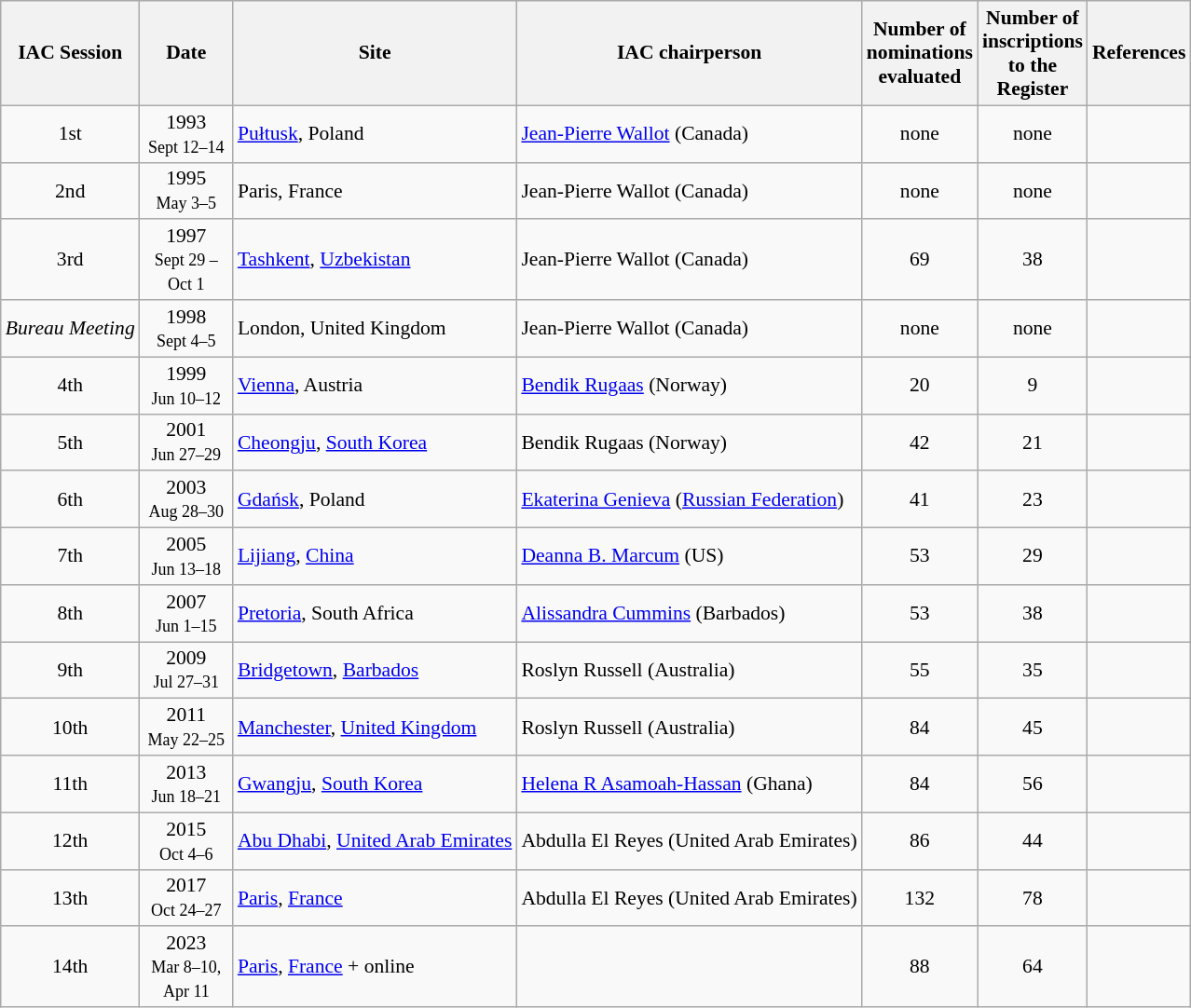<table class="wikitable sortable" style="margin:0 1em 0 0; font-size:90%;">
<tr style="background:#efefef;">
<th>IAC Session</th>
<th width="60">Date</th>
<th>Site</th>
<th>IAC chairperson</th>
<th width="70">Number of nominations evaluated</th>
<th width="70">Number of inscriptions to the Register</th>
<th>References</th>
</tr>
<tr>
<td style="text-align:center;">1st</td>
<td style="text-align:center;">1993<br><small>Sept 12–14</small></td>
<td><a href='#'>Pułtusk</a>, Poland</td>
<td><a href='#'>Jean-Pierre Wallot</a> (Canada)</td>
<td style="text-align:center;">none</td>
<td style="text-align:center;">none</td>
<td style="text-align:center;"></td>
</tr>
<tr>
<td style="text-align:center;">2nd</td>
<td style="text-align:center;">1995<br><small>May 3–5</small></td>
<td>Paris, France</td>
<td>Jean-Pierre Wallot (Canada)</td>
<td style="text-align:center;">none</td>
<td style="text-align:center;">none</td>
<td style="text-align:center;"></td>
</tr>
<tr>
<td style="text-align:center;">3rd</td>
<td style="text-align:center;">1997<br><small>Sept 29 – Oct 1</small></td>
<td><a href='#'>Tashkent</a>, <a href='#'>Uzbekistan</a></td>
<td>Jean-Pierre Wallot (Canada)</td>
<td style="text-align:center;">69</td>
<td style="text-align:center;">38</td>
<td style="text-align:center;"></td>
</tr>
<tr>
<td style="text-align:center;"><em>Bureau Meeting</em></td>
<td style="text-align:center;">1998<br><small>Sept 4–5</small></td>
<td>London, United Kingdom</td>
<td>Jean-Pierre Wallot (Canada)</td>
<td style="text-align:center;">none</td>
<td style="text-align:center;">none</td>
<td style="text-align:center;"></td>
</tr>
<tr>
<td style="text-align:center;">4th</td>
<td style="text-align:center;">1999<br><small>Jun 10–12</small></td>
<td><a href='#'>Vienna</a>, Austria</td>
<td><a href='#'>Bendik Rugaas</a> (Norway)</td>
<td style="text-align:center;">20</td>
<td style="text-align:center;">9</td>
<td style="text-align:center;"></td>
</tr>
<tr>
<td style="text-align:center;">5th</td>
<td style="text-align:center;">2001<br><small>Jun 27–29</small></td>
<td><a href='#'>Cheongju</a>, <a href='#'>South Korea</a></td>
<td>Bendik Rugaas (Norway)</td>
<td style="text-align:center;">42</td>
<td style="text-align:center;">21</td>
<td style="text-align:center;"></td>
</tr>
<tr>
<td style="text-align:center;">6th</td>
<td style="text-align:center;">2003<br><small>Aug 28–30</small></td>
<td><a href='#'>Gdańsk</a>, Poland</td>
<td><a href='#'>Ekaterina Genieva</a> (<a href='#'>Russian Federation</a>)</td>
<td style="text-align:center;">41</td>
<td style="text-align:center;">23</td>
<td style="text-align:center;"></td>
</tr>
<tr>
<td style="text-align:center;">7th</td>
<td style="text-align:center;">2005<br><small>Jun 13–18</small></td>
<td><a href='#'>Lijiang</a>, <a href='#'>China</a></td>
<td><a href='#'>Deanna B. Marcum</a> (US)</td>
<td style="text-align:center;">53</td>
<td style="text-align:center;">29</td>
<td style="text-align:center;"></td>
</tr>
<tr>
<td style="text-align:center;">8th</td>
<td style="text-align:center;">2007<br><small>Jun 1–15</small></td>
<td><a href='#'>Pretoria</a>, South Africa</td>
<td><a href='#'>Alissandra Cummins</a> (Barbados)</td>
<td style="text-align:center;">53</td>
<td style="text-align:center;">38</td>
<td style="text-align:center;"></td>
</tr>
<tr>
<td style="text-align:center;">9th</td>
<td style="text-align:center;">2009<br><small>Jul 27–31</small></td>
<td><a href='#'>Bridgetown</a>, <a href='#'>Barbados</a></td>
<td>Roslyn Russell (Australia)</td>
<td style="text-align:center;">55</td>
<td style="text-align:center;">35</td>
<td style="text-align:center;"></td>
</tr>
<tr>
<td style="text-align:center;">10th</td>
<td style="text-align:center;">2011<br><small>May 22–25</small></td>
<td><a href='#'>Manchester</a>, <a href='#'>United Kingdom</a></td>
<td>Roslyn Russell (Australia)</td>
<td style="text-align:center;">84</td>
<td style="text-align:center;">45</td>
<td style="text-align:center;"></td>
</tr>
<tr>
<td style="text-align:center;">11th</td>
<td style="text-align:center;">2013<br><small>Jun 18–21</small></td>
<td><a href='#'>Gwangju</a>, <a href='#'>South Korea</a></td>
<td><a href='#'>Helena R Asamoah-Hassan</a> (Ghana)</td>
<td style="text-align:center;">84</td>
<td style="text-align:center;">56</td>
<td style="text-align:center;"></td>
</tr>
<tr>
<td style="text-align:center;">12th</td>
<td style="text-align:center;">2015<br><small>Oct 4–6</small></td>
<td><a href='#'>Abu Dhabi</a>, <a href='#'>United Arab Emirates</a></td>
<td>Abdulla El Reyes (United Arab Emirates)</td>
<td style="text-align:center;">86</td>
<td style="text-align:center;">44</td>
<td style="text-align:center;"></td>
</tr>
<tr>
<td style="text-align:center;">13th</td>
<td style="text-align:center;">2017<br><small>Oct 24–27</small></td>
<td><a href='#'>Paris</a>, <a href='#'>France</a></td>
<td>Abdulla El Reyes (United Arab Emirates)</td>
<td style="text-align:center;">132</td>
<td style="text-align:center;">78</td>
<td style="text-align:center;"></td>
</tr>
<tr>
<td style="text-align:center;">14th</td>
<td style="text-align:center;">2023<br><small>Mar 8–10,<br>Apr 11</small></td>
<td><a href='#'>Paris</a>, <a href='#'>France</a> + online</td>
<td></td>
<td style="text-align:center;">88</td>
<td style="text-align:center;">64</td>
<td style="text-align:center;"></td>
</tr>
</table>
